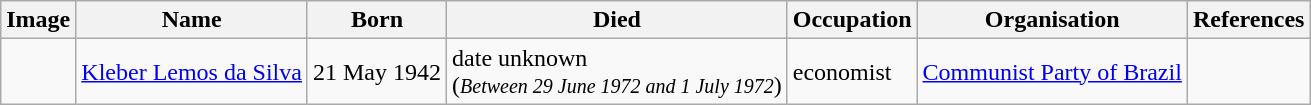<table class='wikitable sortable'>
<tr>
<th>Image</th>
<th>Name</th>
<th>Born</th>
<th>Died</th>
<th>Occupation</th>
<th>Organisation</th>
<th>References</th>
</tr>
<tr>
<td></td>
<td><a href='#'>Kleber Lemos da Silva</a></td>
<td>21 May 1942</td>
<td>date unknown<br>(<small><em>Between 29 June 1972 and 1 July 1972</em></small>)</td>
<td>economist</td>
<td><a href='#'>Communist Party of Brazil</a></td>
<td></td>
</tr>
</table>
